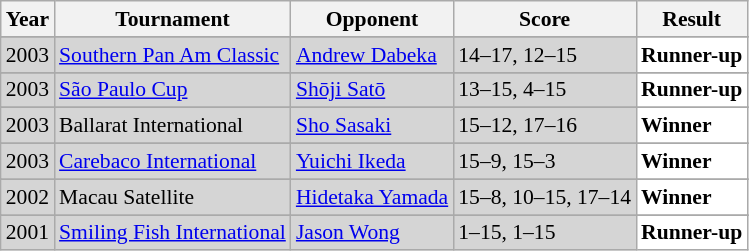<table class="sortable wikitable" style="font-size: 90%;">
<tr>
<th>Year</th>
<th>Tournament</th>
<th>Opponent</th>
<th>Score</th>
<th>Result</th>
</tr>
<tr>
</tr>
<tr style="background:#D5D5D5">
<td align="center">2003</td>
<td align="left"><a href='#'>Southern Pan Am Classic</a></td>
<td align="left"> <a href='#'>Andrew Dabeka</a></td>
<td align="left">14–17, 12–15</td>
<td style="text-align:left; background:white"> <strong>Runner-up</strong></td>
</tr>
<tr>
</tr>
<tr style="background:#D5D5D5">
<td align="center">2003</td>
<td align="left"><a href='#'>São Paulo Cup</a></td>
<td align="left"> <a href='#'>Shōji Satō</a></td>
<td align="left">13–15, 4–15</td>
<td style="text-align:left; background:white"> <strong>Runner-up</strong></td>
</tr>
<tr>
</tr>
<tr style="background:#D5D5D5">
<td align="center">2003</td>
<td align="left">Ballarat International</td>
<td align="left"> <a href='#'>Sho Sasaki</a></td>
<td align="left">15–12, 17–16</td>
<td style="text-align:left; background:white"> <strong>Winner</strong></td>
</tr>
<tr>
</tr>
<tr style="background:#D5D5D5">
<td align="center">2003</td>
<td align="left"><a href='#'>Carebaco International</a></td>
<td align="left"> <a href='#'>Yuichi Ikeda</a></td>
<td align="left">15–9, 15–3</td>
<td style="text-align:left; background:white"> <strong>Winner</strong></td>
</tr>
<tr>
</tr>
<tr style="background:#D5D5D5">
<td align="center">2002</td>
<td align="left">Macau Satellite</td>
<td align="left"> <a href='#'>Hidetaka Yamada</a></td>
<td align="left">15–8, 10–15, 17–14</td>
<td style="text-align:left; background:white"> <strong>Winner</strong></td>
</tr>
<tr>
</tr>
<tr style="background:#D5D5D5">
<td align="center">2001</td>
<td align="left"><a href='#'>Smiling Fish International</a></td>
<td align="left"> <a href='#'>Jason Wong</a></td>
<td align="left">1–15, 1–15</td>
<td style="text-align:left; background:white"> <strong>Runner-up</strong></td>
</tr>
</table>
